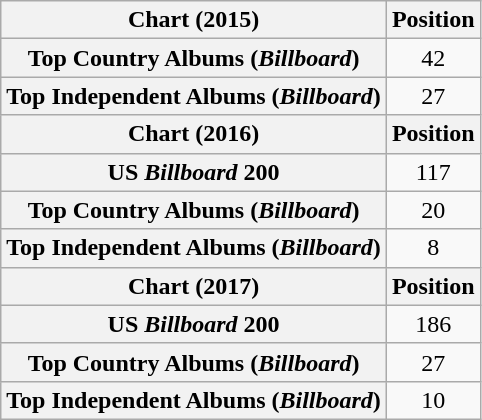<table class="wikitable sortable plainrowheaders" style="text-align:center;">
<tr>
<th>Chart (2015)</th>
<th>Position</th>
</tr>
<tr>
<th scope="row">Top Country Albums (<em>Billboard</em>)</th>
<td>42</td>
</tr>
<tr>
<th scope="row">Top Independent Albums (<em>Billboard</em>)</th>
<td>27</td>
</tr>
<tr>
<th>Chart (2016)</th>
<th>Position</th>
</tr>
<tr>
<th scope="row">US <em>Billboard</em> 200</th>
<td>117</td>
</tr>
<tr>
<th scope="row">Top Country Albums (<em>Billboard</em>)</th>
<td>20</td>
</tr>
<tr>
<th scope="row">Top Independent Albums (<em>Billboard</em>)</th>
<td>8</td>
</tr>
<tr>
<th>Chart (2017)</th>
<th>Position</th>
</tr>
<tr>
<th scope="row">US <em>Billboard</em> 200</th>
<td>186</td>
</tr>
<tr>
<th scope="row">Top Country Albums (<em>Billboard</em>)</th>
<td>27</td>
</tr>
<tr>
<th scope="row">Top Independent Albums (<em>Billboard</em>)</th>
<td>10</td>
</tr>
</table>
